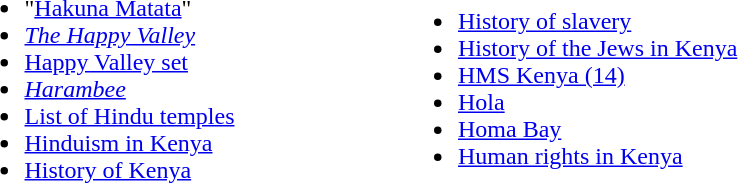<table width="580">
<tr>
<td width="45%"><br><ul><li>"<a href='#'>Hakuna Matata</a>"</li><li><em><a href='#'>The Happy Valley</a></em></li><li><a href='#'>Happy Valley set</a></li><li><em><a href='#'>Harambee</a></em></li><li><a href='#'>List of Hindu temples</a></li><li><a href='#'>Hinduism in Kenya</a></li><li><a href='#'>History of Kenya</a></li></ul></td>
<td width="45%"><br><ul><li><a href='#'>History of slavery</a></li><li><a href='#'>History of the Jews in Kenya</a></li><li><a href='#'>HMS Kenya (14)</a></li><li><a href='#'>Hola</a></li><li><a href='#'>Homa Bay</a></li><li><a href='#'>Human rights in Kenya</a></li></ul></td>
</tr>
</table>
